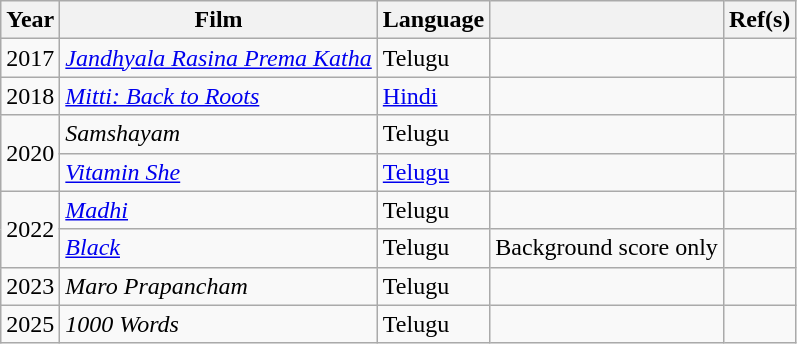<table class="wikitable">
<tr>
<th>Year</th>
<th>Film</th>
<th>Language</th>
<th></th>
<th>Ref(s)</th>
</tr>
<tr>
<td>2017</td>
<td><em><a href='#'>Jandhyala Rasina Prema Katha</a></em></td>
<td>Telugu</td>
<td></td>
<td></td>
</tr>
<tr>
<td>2018</td>
<td><em><a href='#'>Mitti: Back to Roots</a></em></td>
<td><a href='#'>Hindi</a></td>
<td></td>
<td></td>
</tr>
<tr>
<td rowspan="2">2020</td>
<td><em>Samshayam</em></td>
<td>Telugu</td>
<td></td>
<td></td>
</tr>
<tr>
<td><em><a href='#'>Vitamin She</a></em></td>
<td><a href='#'>Telugu</a></td>
<td></td>
<td></td>
</tr>
<tr>
<td rowspan="2">2022</td>
<td><em><a href='#'>Madhi</a></em></td>
<td>Telugu</td>
<td></td>
<td></td>
</tr>
<tr>
<td><em><a href='#'>Black</a></em></td>
<td>Telugu</td>
<td>Background score only</td>
<td></td>
</tr>
<tr>
<td>2023</td>
<td><em>Maro Prapancham</em></td>
<td>Telugu</td>
<td></td>
<td></td>
</tr>
<tr>
<td>2025</td>
<td><em>1000 Words</em></td>
<td>Telugu</td>
<td></td>
<td></td>
</tr>
</table>
